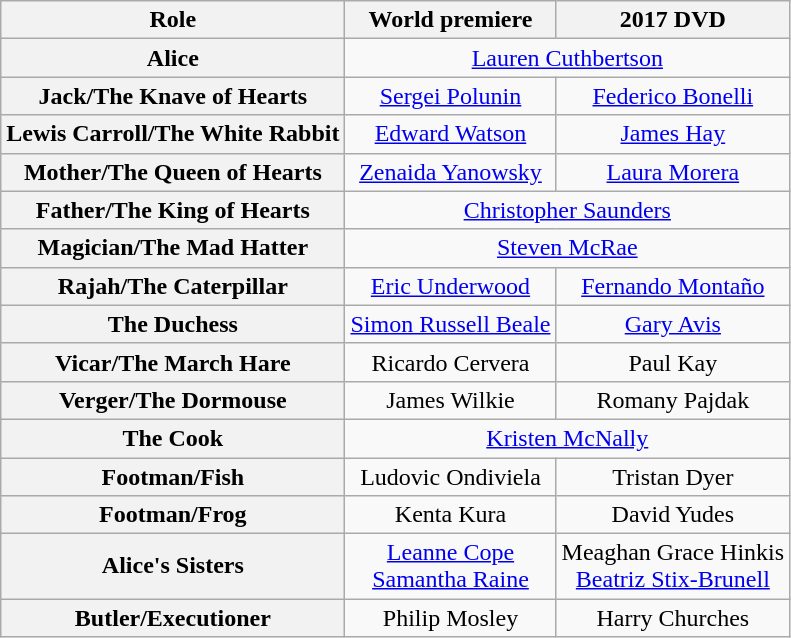<table class="wikitable">
<tr>
<th>Role</th>
<th>World premiere</th>
<th>2017 DVD</th>
</tr>
<tr>
<th>Alice</th>
<td colspan="2" style="text-align:center;"><a href='#'>Lauren Cuthbertson</a></td>
</tr>
<tr>
<th>Jack/The Knave of Hearts</th>
<td style="text-align:center;"><a href='#'>Sergei Polunin</a></td>
<td style="text-align:center;"><a href='#'>Federico Bonelli</a></td>
</tr>
<tr>
<th>Lewis Carroll/The White Rabbit</th>
<td style="text-align:center;"><a href='#'>Edward Watson</a></td>
<td style="text-align:center;"><a href='#'>James Hay</a></td>
</tr>
<tr>
<th>Mother/The Queen of Hearts</th>
<td style="text-align:center;"><a href='#'>Zenaida Yanowsky</a></td>
<td style="text-align:center;"><a href='#'>Laura Morera</a></td>
</tr>
<tr>
<th>Father/The King of Hearts</th>
<td colspan="2" style="text-align:center;"><a href='#'>Christopher Saunders</a></td>
</tr>
<tr>
<th>Magician/The Mad Hatter</th>
<td colspan="2" style="text-align:center;"><a href='#'>Steven McRae</a></td>
</tr>
<tr>
<th>Rajah/The Caterpillar</th>
<td style="text-align:center;"><a href='#'>Eric Underwood</a></td>
<td style="text-align:center;"><a href='#'>Fernando Montaño</a></td>
</tr>
<tr>
<th>The Duchess</th>
<td style="text-align:center;"><a href='#'>Simon Russell Beale</a></td>
<td style="text-align:center;"><a href='#'>Gary Avis</a></td>
</tr>
<tr>
<th>Vicar/The March Hare</th>
<td style="text-align:center;">Ricardo Cervera</td>
<td style="text-align:center;">Paul Kay</td>
</tr>
<tr>
<th>Verger/The Dormouse</th>
<td style="text-align:center;">James Wilkie</td>
<td style="text-align:center;">Romany Pajdak</td>
</tr>
<tr>
<th>The Cook</th>
<td colspan="2" style="text-align:center;"><a href='#'>Kristen McNally</a></td>
</tr>
<tr>
<th>Footman/Fish</th>
<td style="text-align:center;">Ludovic Ondiviela</td>
<td style="text-align:center;">Tristan Dyer</td>
</tr>
<tr>
<th>Footman/Frog</th>
<td style="text-align:center;">Kenta Kura</td>
<td style="text-align:center;">David Yudes</td>
</tr>
<tr>
<th>Alice's Sisters</th>
<td style="text-align:center;"><a href='#'>Leanne Cope</a><br><a href='#'>Samantha Raine</a></td>
<td style="text-align:center;">Meaghan Grace Hinkis<br><a href='#'>Beatriz Stix-Brunell</a></td>
</tr>
<tr>
<th>Butler/Executioner</th>
<td style="text-align:center;">Philip Mosley</td>
<td style="text-align:center;">Harry Churches</td>
</tr>
</table>
